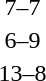<table style="text-align:center">
<tr>
<th width=200></th>
<th width=100></th>
<th width=200></th>
</tr>
<tr>
<td align=right><strong></strong></td>
<td>7–7</td>
<td align=left><strong></strong></td>
</tr>
<tr>
<td align=right></td>
<td>6–9</td>
<td align=left><strong></strong></td>
</tr>
<tr>
<td align=right><strong></strong></td>
<td>13–8</td>
<td align=left></td>
</tr>
</table>
